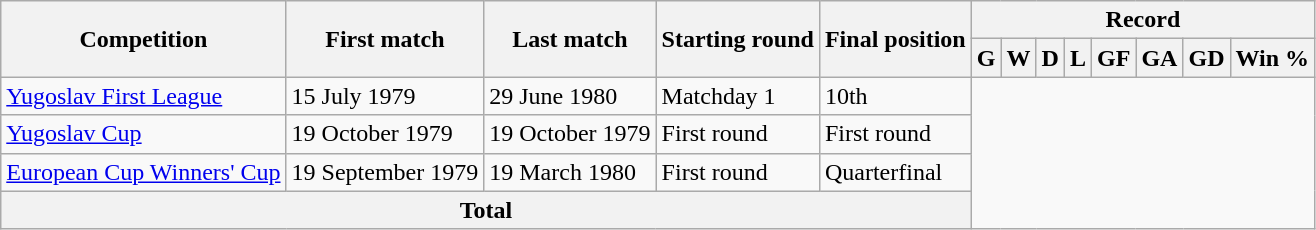<table class="wikitable" style="text-align: center">
<tr>
<th rowspan="2">Competition</th>
<th rowspan="2">First match</th>
<th rowspan="2">Last match</th>
<th rowspan="2">Starting round</th>
<th rowspan="2">Final position</th>
<th colspan="8">Record</th>
</tr>
<tr>
<th>G</th>
<th>W</th>
<th>D</th>
<th>L</th>
<th>GF</th>
<th>GA</th>
<th>GD</th>
<th>Win %</th>
</tr>
<tr>
<td align=left><a href='#'>Yugoslav First League</a></td>
<td align=left>15 July 1979</td>
<td align=left>29 June 1980</td>
<td align=left>Matchday 1</td>
<td align=left>10th<br></td>
</tr>
<tr>
<td align=left><a href='#'>Yugoslav Cup</a></td>
<td align=left>19 October 1979</td>
<td align=left>19 October 1979</td>
<td align=left>First round</td>
<td align=left>First round<br></td>
</tr>
<tr>
<td align=left><a href='#'>European Cup Winners' Cup</a></td>
<td align=left>19 September 1979</td>
<td align=left>19 March 1980</td>
<td align=left>First round</td>
<td align=left>Quarterfinal<br></td>
</tr>
<tr>
<th colspan="5">Total<br></th>
</tr>
</table>
